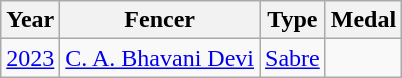<table class="wikitable sortable" style="text-align:center">
<tr>
<th>Year</th>
<th>Fencer</th>
<th>Type</th>
<th>Medal</th>
</tr>
<tr>
<td><a href='#'>2023</a></td>
<td><a href='#'>C. A. Bhavani Devi</a></td>
<td><a href='#'>Sabre</a></td>
<td></td>
</tr>
</table>
